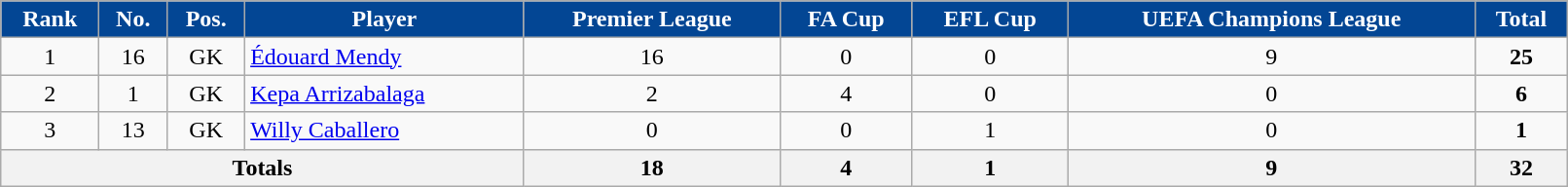<table class="wikitable sortable" style="text-align:center;width:85%;">
<tr>
<th style=background-color:#034694;color:#FFFFFF>Rank</th>
<th style=background-color:#034694;color:#FFFFFF>No.</th>
<th style=background-color:#034694;color:#FFFFFF>Pos.</th>
<th style=background-color:#034694;color:#FFFFFF>Player</th>
<th style=background-color:#034694;color:#FFFFFF>Premier League</th>
<th style=background-color:#034694;color:#FFFFFF>FA Cup</th>
<th style=background-color:#034694;color:#FFFFFF>EFL Cup</th>
<th style=background-color:#034694;color:#FFFFFF>UEFA Champions League</th>
<th style=background-color:#034694;color:#FFFFFF>Total</th>
</tr>
<tr>
<td>1</td>
<td>16</td>
<td>GK</td>
<td align=left> <a href='#'>Édouard Mendy</a></td>
<td>16</td>
<td>0</td>
<td>0</td>
<td>9</td>
<td><strong>25</strong></td>
</tr>
<tr>
<td>2</td>
<td>1</td>
<td>GK</td>
<td align=left> <a href='#'>Kepa Arrizabalaga</a></td>
<td>2</td>
<td>4</td>
<td>0</td>
<td>0</td>
<td><strong>6</strong></td>
</tr>
<tr>
<td>3</td>
<td>13</td>
<td>GK</td>
<td align=left> <a href='#'>Willy Caballero</a></td>
<td>0</td>
<td>0</td>
<td>1</td>
<td>0</td>
<td><strong>1</strong></td>
</tr>
<tr>
<th colspan=4>Totals</th>
<th>18</th>
<th>4</th>
<th>1</th>
<th>9</th>
<th>32</th>
</tr>
</table>
